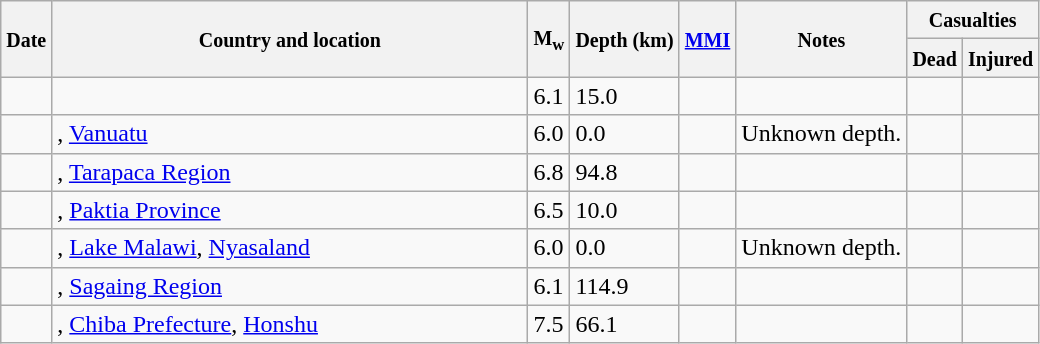<table class="wikitable sortable sort-under" style="border:1px black; margin-left:1em;">
<tr>
<th rowspan="2"><small>Date</small></th>
<th rowspan="2" style="width: 310px"><small>Country and location</small></th>
<th rowspan="2"><small>M<sub>w</sub></small></th>
<th rowspan="2"><small>Depth (km)</small></th>
<th rowspan="2"><small><a href='#'>MMI</a></small></th>
<th rowspan="2" class="unsortable"><small>Notes</small></th>
<th colspan="2"><small>Casualties</small></th>
</tr>
<tr>
<th><small>Dead</small></th>
<th><small>Injured</small></th>
</tr>
<tr>
<td></td>
<td></td>
<td>6.1</td>
<td>15.0</td>
<td></td>
<td></td>
<td></td>
<td></td>
</tr>
<tr>
<td></td>
<td>, <a href='#'>Vanuatu</a></td>
<td>6.0</td>
<td>0.0</td>
<td></td>
<td>Unknown depth.</td>
<td></td>
<td></td>
</tr>
<tr>
<td></td>
<td>, <a href='#'>Tarapaca Region</a></td>
<td>6.8</td>
<td>94.8</td>
<td></td>
<td></td>
<td></td>
<td></td>
</tr>
<tr>
<td></td>
<td>, <a href='#'>Paktia Province</a></td>
<td>6.5</td>
<td>10.0</td>
<td></td>
<td></td>
<td></td>
<td></td>
</tr>
<tr>
<td></td>
<td>, <a href='#'>Lake Malawi</a>, <a href='#'>Nyasaland</a></td>
<td>6.0</td>
<td>0.0</td>
<td></td>
<td>Unknown depth.</td>
<td></td>
<td></td>
</tr>
<tr>
<td></td>
<td>, <a href='#'>Sagaing Region</a></td>
<td>6.1</td>
<td>114.9</td>
<td></td>
<td></td>
<td></td>
<td></td>
</tr>
<tr>
<td></td>
<td>, <a href='#'>Chiba Prefecture</a>, <a href='#'>Honshu</a></td>
<td>7.5</td>
<td>66.1</td>
<td></td>
<td></td>
<td></td>
<td></td>
</tr>
</table>
